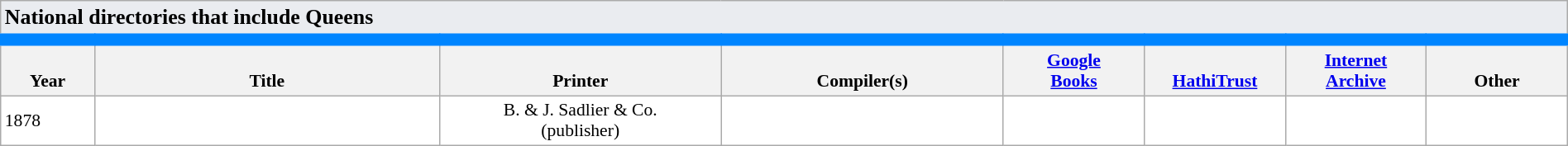<table class="wikitable collapsible sortable static-row-numbers" cellpadding="1" style="color: black; background-color: #FFFFFF; font-size: 90%; width:100%">
<tr class="static-row-header" style="text-align:center;vertical-align:bottom;">
<th style="text-align:left; background:#eaecf0; border-style: solid; border-width: 0px 0px 0px 0px;" colspan=8><big><strong>National directories that include Queens</strong></big></th>
</tr>
<tr class="static-row-header" style="text-align:center;vertical-align:bottom;border-style: solid; border-color: #0085ff; border-width: 10px 0px 0px 0px;">
<th>Year</th>
<th>Title</th>
<th>Printer</th>
<th>Compiler(s)</th>
<th><a href='#'>Google<br>Books</a></th>
<th><a href='#'>HathiTrust</a></th>
<th><a href='#'>Internet<br>Archive</a></th>
<th>Other</th>
</tr>
<tr>
<td width="6%;" data-sort-value="1878">1878</td>
<td width="22%" data-sort-value="sadlier's catholic directory 1878"></td>
<td style="text-align:center" width="18%" data-sort-value="sadlier 1878">B. & J. Sadlier & Co.<br>(publisher)</td>
<td style="text-align:center" width="18%"></td>
<td style="text-align:center" width="9%" data-sort-value="penn state 1919"></td>
<td style="text-align:center" width="9%"></td>
<td style="text-align:center" width="9%"></td>
<td style="text-align:center" width="9%"></td>
</tr>
</table>
